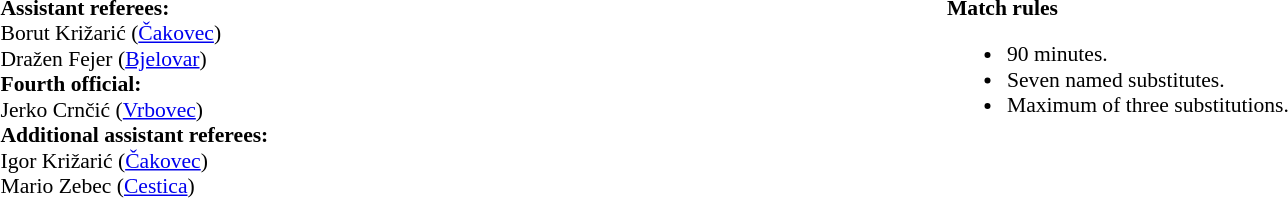<table style="width:100%; font-size:90%;">
<tr>
<td style="width:50%; vertical-align:top;"><br><strong>Assistant referees:</strong>
<br>Borut Križarić (<a href='#'>Čakovec</a>)
<br>Dražen Fejer (<a href='#'>Bjelovar</a>)
<br><strong>Fourth official:</strong>
<br>Jerko Crnčić (<a href='#'>Vrbovec</a>)
<br><strong>Additional assistant referees:</strong>
<br>Igor Križarić (<a href='#'>Čakovec</a>)
<br>Mario Zebec (<a href='#'>Cestica</a>)</td>
<td style="width:60%; vertical-align:top;"><br><strong>Match rules</strong><ul><li>90 minutes.</li><li>Seven named substitutes.</li><li>Maximum of three substitutions.</li></ul></td>
</tr>
</table>
